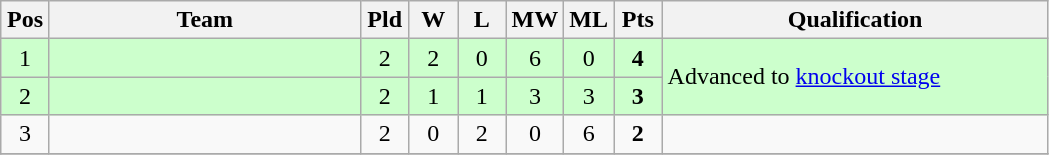<table class="wikitable" style="text-align:center">
<tr>
<th width=25>Pos</th>
<th width=200>Team</th>
<th width=25>Pld</th>
<th width=25>W</th>
<th width=25>L</th>
<th width=25>MW</th>
<th width=25>ML</th>
<th width=25>Pts</th>
<th width=250>Qualification</th>
</tr>
<tr bgcolor=ccffcc>
<td>1</td>
<td style="text-align:left;"></td>
<td>2</td>
<td>2</td>
<td>0</td>
<td>6</td>
<td>0</td>
<td><strong>4</strong></td>
<td rowspan=2 style="text-align:left;">Advanced to <a href='#'>knockout stage</a></td>
</tr>
<tr bgcolor=ccffcc>
<td>2</td>
<td style="text-align:left;"></td>
<td>2</td>
<td>1</td>
<td>1</td>
<td>3</td>
<td>3</td>
<td><strong>3</strong></td>
</tr>
<tr>
<td>3</td>
<td style="text-align:left;"></td>
<td>2</td>
<td>0</td>
<td>2</td>
<td>0</td>
<td>6</td>
<td><strong>2</strong></td>
<td></td>
</tr>
<tr>
</tr>
</table>
